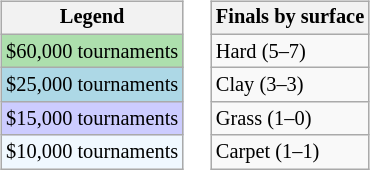<table>
<tr valign=top>
<td><br><table class=wikitable style="font-size:85%">
<tr>
<th>Legend</th>
</tr>
<tr style="background:#addfad;">
<td>$60,000 tournaments</td>
</tr>
<tr style="background:lightblue;">
<td>$25,000 tournaments</td>
</tr>
<tr style="background:#ccccff;">
<td>$15,000 tournaments</td>
</tr>
<tr style="background:#f0f8ff;">
<td>$10,000 tournaments</td>
</tr>
</table>
</td>
<td><br><table class=wikitable style="font-size:85%">
<tr>
<th>Finals by surface</th>
</tr>
<tr>
<td>Hard (5–7)</td>
</tr>
<tr>
<td>Clay (3–3)</td>
</tr>
<tr>
<td>Grass (1–0)</td>
</tr>
<tr>
<td>Carpet (1–1)</td>
</tr>
</table>
</td>
</tr>
</table>
